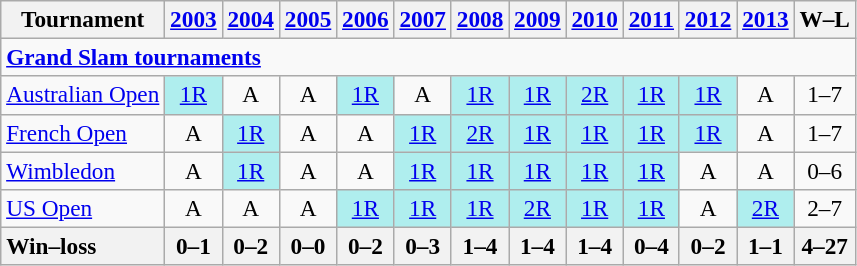<table class=wikitable style=text-align:center;font-size:97%>
<tr>
<th>Tournament</th>
<th><a href='#'>2003</a></th>
<th><a href='#'>2004</a></th>
<th><a href='#'>2005</a></th>
<th><a href='#'>2006</a></th>
<th><a href='#'>2007</a></th>
<th><a href='#'>2008</a></th>
<th><a href='#'>2009</a></th>
<th><a href='#'>2010</a></th>
<th><a href='#'>2011</a></th>
<th><a href='#'>2012</a></th>
<th><a href='#'>2013</a></th>
<th>W–L</th>
</tr>
<tr>
<td colspan=14 align=left><strong><a href='#'>Grand Slam tournaments</a></strong></td>
</tr>
<tr>
<td align=left><a href='#'>Australian Open</a></td>
<td bgcolor=afeeee><a href='#'>1R</a></td>
<td>A</td>
<td>A</td>
<td bgcolor=afeeee><a href='#'>1R</a></td>
<td>A</td>
<td bgcolor=afeeee><a href='#'>1R</a></td>
<td bgcolor=afeeee><a href='#'>1R</a></td>
<td bgcolor=afeeee><a href='#'>2R</a></td>
<td bgcolor=afeeee><a href='#'>1R</a></td>
<td bgcolor=afeeee><a href='#'>1R</a></td>
<td>A</td>
<td>1–7</td>
</tr>
<tr>
<td align=left><a href='#'>French Open</a></td>
<td>A</td>
<td bgcolor=afeeee><a href='#'>1R</a></td>
<td>A</td>
<td>A</td>
<td bgcolor=afeeee><a href='#'>1R</a></td>
<td bgcolor=afeeee><a href='#'>2R</a></td>
<td bgcolor=afeeee><a href='#'>1R</a></td>
<td bgcolor=afeeee><a href='#'>1R</a></td>
<td bgcolor=afeeee><a href='#'>1R</a></td>
<td bgcolor=afeeee><a href='#'>1R</a></td>
<td>A</td>
<td>1–7</td>
</tr>
<tr>
<td align=left><a href='#'>Wimbledon</a></td>
<td>A</td>
<td bgcolor=afeeee><a href='#'>1R</a></td>
<td>A</td>
<td>A</td>
<td bgcolor=afeeee><a href='#'>1R</a></td>
<td bgcolor=afeeee><a href='#'>1R</a></td>
<td bgcolor=afeeee><a href='#'>1R</a></td>
<td bgcolor=afeeee><a href='#'>1R</a></td>
<td bgcolor=afeeee><a href='#'>1R</a></td>
<td>A</td>
<td>A</td>
<td>0–6</td>
</tr>
<tr>
<td align=left><a href='#'>US Open</a></td>
<td>A</td>
<td>A</td>
<td>A</td>
<td bgcolor=afeeee><a href='#'>1R</a></td>
<td bgcolor=afeeee><a href='#'>1R</a></td>
<td bgcolor=afeeee><a href='#'>1R</a></td>
<td bgcolor=afeeee><a href='#'>2R</a></td>
<td bgcolor=afeeee><a href='#'>1R</a></td>
<td bgcolor=afeeee><a href='#'>1R</a></td>
<td>A</td>
<td bgcolor=afeeee><a href='#'>2R</a></td>
<td>2–7</td>
</tr>
<tr>
<th style=text-align:left>Win–loss</th>
<th>0–1</th>
<th>0–2</th>
<th>0–0</th>
<th>0–2</th>
<th>0–3</th>
<th>1–4</th>
<th>1–4</th>
<th>1–4</th>
<th>0–4</th>
<th>0–2</th>
<th>1–1</th>
<th>4–27</th>
</tr>
</table>
